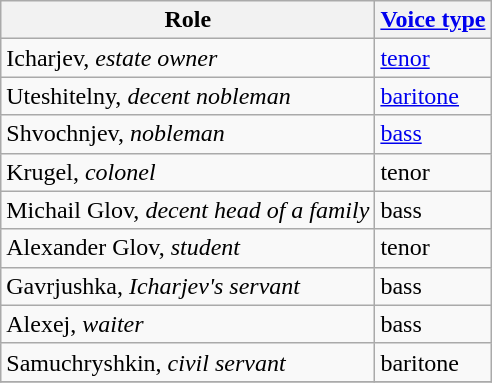<table class="wikitable">
<tr>
<th>Role</th>
<th><a href='#'>Voice type</a></th>
</tr>
<tr>
<td>Icharjev, <em>estate owner</em></td>
<td><a href='#'>tenor</a></td>
</tr>
<tr>
<td>Uteshitelny, <em>decent nobleman</em></td>
<td><a href='#'>baritone</a></td>
</tr>
<tr>
<td>Shvochnjev, <em>nobleman</em></td>
<td><a href='#'>bass</a></td>
</tr>
<tr>
<td>Krugel, <em>colonel</em></td>
<td>tenor</td>
</tr>
<tr>
<td>Michail Glov, <em>decent head of a family</em></td>
<td>bass</td>
</tr>
<tr>
<td>Alexander Glov, <em>student</em></td>
<td>tenor</td>
</tr>
<tr>
<td>Gavrjushka, <em>Icharjev's servant</em></td>
<td>bass</td>
</tr>
<tr>
<td>Alexej, <em>waiter</em></td>
<td>bass</td>
</tr>
<tr>
<td>Samuchryshkin, <em>civil servant</em></td>
<td>baritone</td>
</tr>
<tr>
</tr>
</table>
